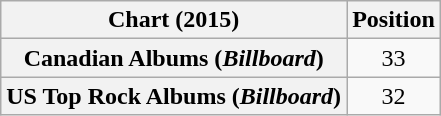<table class="wikitable sortable plainrowheaders" style="text-align:center">
<tr>
<th scope="col">Chart (2015)</th>
<th scope="col">Position</th>
</tr>
<tr>
<th scope="row">Canadian Albums (<em>Billboard</em>)</th>
<td>33</td>
</tr>
<tr>
<th scope="row">US Top Rock Albums (<em>Billboard</em>)</th>
<td>32</td>
</tr>
</table>
